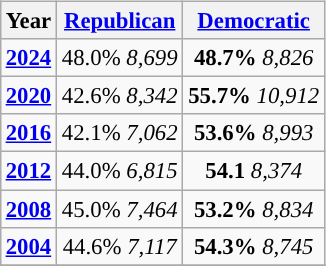<table class="wikitable" style="float:right; margin: 1em 1em 1em 0; font-size: 95%;">
<tr>
<th>Year</th>
<th><a href='#'>Republican</a></th>
<th><a href='#'>Democratic</a></th>
</tr>
<tr>
<td style="text-align:center; "><strong><a href='#'>2024</a></strong></td>
<td style="text-align:center; ">48.0% <em>8,699</em></td>
<td style="text-align:center; "><strong>48.7%</strong> <em>8,826</em></td>
</tr>
<tr>
<td style="text-align:center; "><strong><a href='#'>2020</a></strong></td>
<td style="text-align:center; ">42.6% <em>8,342</em></td>
<td style="text-align:center; "><strong>55.7%</strong>  <em>10,912</em></td>
</tr>
<tr>
<td style="text-align:center; "><strong><a href='#'>2016</a></strong></td>
<td style="text-align:center; ">42.1% <em>7,062</em></td>
<td style="text-align:center; "><strong>53.6%</strong>  <em>8,993</em></td>
</tr>
<tr>
<td style="text-align:center; "><strong><a href='#'>2012</a></strong></td>
<td style="text-align:center; ">44.0% <em>6,815</em></td>
<td style="text-align:center; "><strong>54.1</strong>  <em>8,374</em></td>
</tr>
<tr>
<td style="text-align:center; "><strong><a href='#'>2008</a></strong></td>
<td style="text-align:center; ">45.0% <em>7,464</em></td>
<td style="text-align:center; "><strong>53.2%</strong>  <em>8,834</em></td>
</tr>
<tr>
<td style="text-align:center; "><strong><a href='#'>2004</a></strong></td>
<td style="text-align:center; ">44.6% <em>7,117</em></td>
<td style="text-align:center; "><strong>54.3%</strong> <em>8,745</em></td>
</tr>
<tr>
</tr>
</table>
